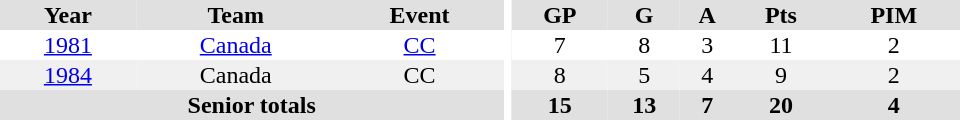<table border="0" cellpadding="1" cellspacing="0" ID="Table3" style="text-align:center; width:40em">
<tr style="background:#e0e0e0;">
<th>Year</th>
<th>Team</th>
<th>Event</th>
<th rowspan="102" style="background:#fff;"></th>
<th>GP</th>
<th>G</th>
<th>A</th>
<th>Pts</th>
<th>PIM</th>
</tr>
<tr>
<td><a href='#'>1981</a></td>
<td><a href='#'>Canada</a></td>
<td><a href='#'>CC</a></td>
<td>7</td>
<td>8</td>
<td>3</td>
<td>11</td>
<td>2</td>
</tr>
<tr bgcolor="#f0f0f0">
<td><a href='#'>1984</a></td>
<td>Canada</td>
<td>CC</td>
<td>8</td>
<td>5</td>
<td>4</td>
<td>9</td>
<td>2</td>
</tr>
<tr bgcolor="#e0e0e0">
<th colspan="3">Senior totals</th>
<th>15</th>
<th>13</th>
<th>7</th>
<th>20</th>
<th>4</th>
</tr>
</table>
